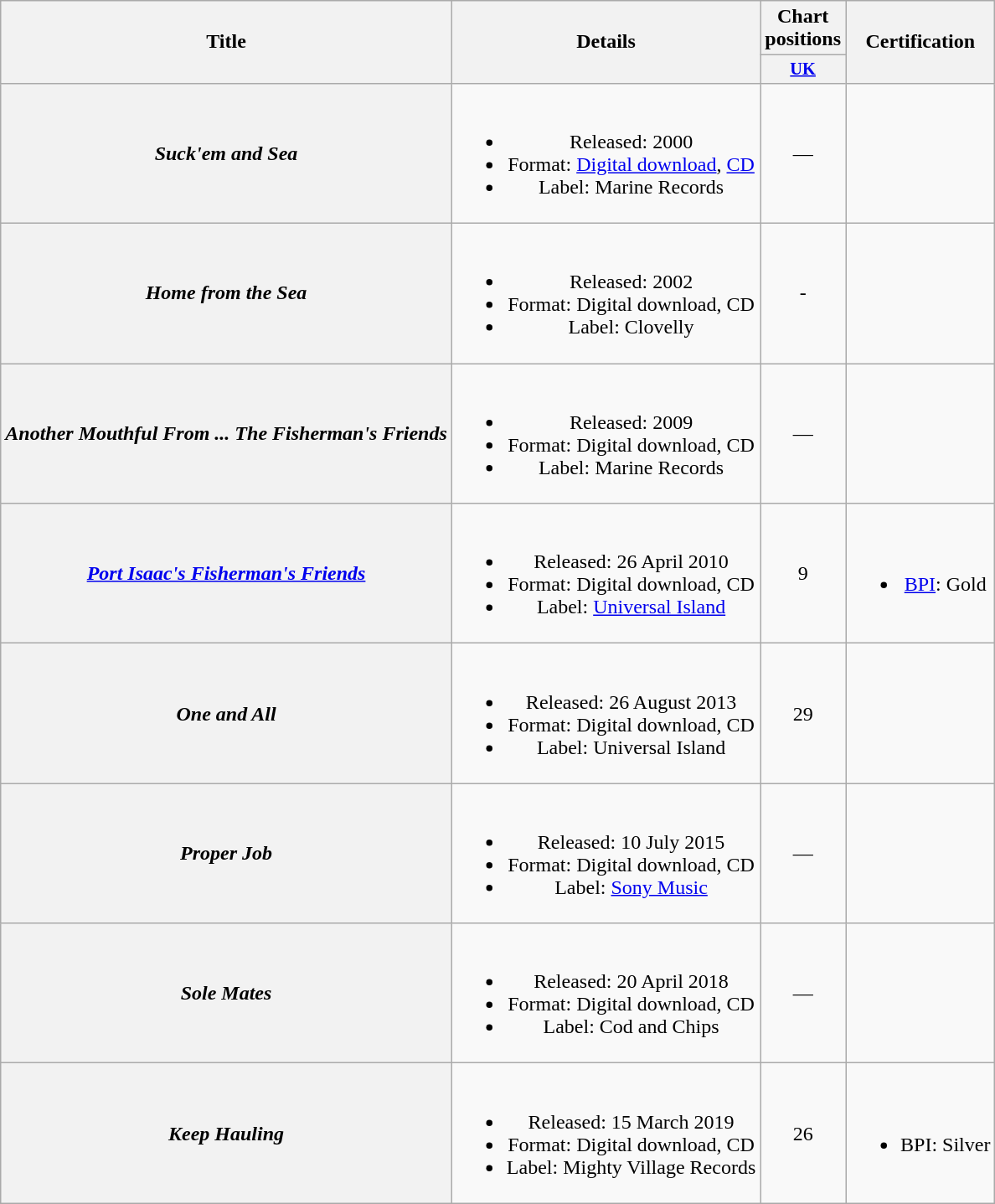<table class="wikitable plainrowheaders" style="text-align:center;">
<tr>
<th scope="col" rowspan="2">Title</th>
<th scope="col" rowspan="2">Details</th>
<th scope="col">Chart positions</th>
<th scope="col" rowspan="2">Certification</th>
</tr>
<tr>
<th scope="col" style="width:3em;font-size:85%;"><a href='#'>UK</a><br></th>
</tr>
<tr>
<th scope="row"><em>Suck'em and Sea</em></th>
<td><br><ul><li>Released: 2000</li><li>Format: <a href='#'>Digital download</a>, <a href='#'>CD</a></li><li>Label: Marine Records</li></ul></td>
<td>—</td>
<td></td>
</tr>
<tr>
<th scope="row"><em>Home from the Sea</em></th>
<td><br><ul><li>Released: 2002</li><li>Format: Digital download, CD</li><li>Label: Clovelly</li></ul></td>
<td>-</td>
<td></td>
</tr>
<tr>
<th scope="row"><em>Another Mouthful From ... The Fisherman's Friends</em></th>
<td><br><ul><li>Released: 2009</li><li>Format: Digital download, CD</li><li>Label: Marine Records</li></ul></td>
<td>—</td>
<td></td>
</tr>
<tr>
<th scope="row"><em><a href='#'>Port Isaac's Fisherman's Friends</a></em></th>
<td><br><ul><li>Released: 26 April 2010</li><li>Format: Digital download, CD</li><li>Label: <a href='#'>Universal Island</a></li></ul></td>
<td>9</td>
<td><br><ul><li><a href='#'>BPI</a>: Gold</li></ul></td>
</tr>
<tr>
<th scope="row"><em>One and All</em></th>
<td><br><ul><li>Released: 26 August 2013</li><li>Format: Digital download, CD</li><li>Label: Universal Island</li></ul></td>
<td>29</td>
<td></td>
</tr>
<tr>
<th scope="row"><em>Proper Job</em></th>
<td><br><ul><li>Released: 10 July 2015</li><li>Format: Digital download, CD</li><li>Label: <a href='#'>Sony Music</a></li></ul></td>
<td>—</td>
<td></td>
</tr>
<tr>
<th scope="row"><em>Sole Mates</em></th>
<td><br><ul><li>Released: 20 April 2018</li><li>Format: Digital download, CD</li><li>Label: Cod and Chips</li></ul></td>
<td>—</td>
<td></td>
</tr>
<tr>
<th scope="row"><em>Keep Hauling</em></th>
<td><br><ul><li>Released: 15 March 2019</li><li>Format: Digital download, CD</li><li>Label: Mighty Village Records</li></ul></td>
<td>26</td>
<td><br><ul><li>BPI: Silver</li></ul></td>
</tr>
</table>
